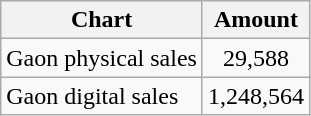<table class="wikitable">
<tr>
<th>Chart</th>
<th>Amount</th>
</tr>
<tr>
<td>Gaon physical sales</td>
<td style="text-align:center;">29,588</td>
</tr>
<tr>
<td>Gaon digital sales</td>
<td style="text-align:center;">1,248,564</td>
</tr>
</table>
